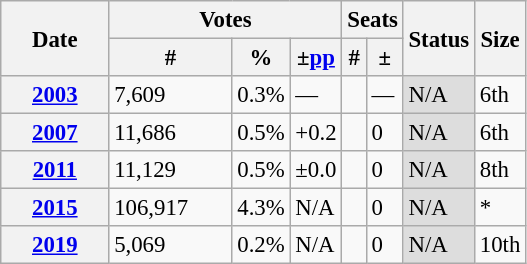<table class="wikitable" style="font-size:95%;">
<tr>
<th width="65" rowspan="2">Date</th>
<th colspan="3">Votes</th>
<th colspan="2">Seats</th>
<th rowspan="2">Status</th>
<th rowspan="2">Size</th>
</tr>
<tr>
<th width="75">#</th>
<th>%</th>
<th>±<a href='#'>pp</a></th>
<th>#</th>
<th>±</th>
</tr>
<tr>
<th><a href='#'>2003</a></th>
<td>7,609</td>
<td>0.3%</td>
<td>—</td>
<td style="text-align:center;"></td>
<td>—</td>
<td style="background:#ddd;">N/A</td>
<td>6th</td>
</tr>
<tr>
<th><a href='#'>2007</a></th>
<td>11,686</td>
<td>0.5%</td>
<td>+0.2</td>
<td style="text-align:center;"></td>
<td>0</td>
<td style="background:#ddd;">N/A</td>
<td>6th</td>
</tr>
<tr>
<th><a href='#'>2011</a></th>
<td>11,129</td>
<td>0.5%</td>
<td>±0.0</td>
<td style="text-align:center;"></td>
<td>0</td>
<td style="background:#ddd;">N/A</td>
<td>8th</td>
</tr>
<tr>
<th><a href='#'>2015</a></th>
<td>106,917</td>
<td>4.3%</td>
<td>N/A</td>
<td style="text-align:center;"></td>
<td>0</td>
<td style="background:#ddd;">N/A</td>
<td>*</td>
</tr>
<tr>
<th><a href='#'>2019</a></th>
<td>5,069</td>
<td>0.2%</td>
<td>N/A</td>
<td style="text-align:center;"></td>
<td>0</td>
<td style="background:#ddd;">N/A</td>
<td>10th</td>
</tr>
</table>
